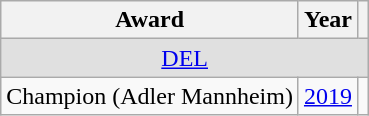<table class="wikitable">
<tr>
<th>Award</th>
<th>Year</th>
<th></th>
</tr>
<tr ALIGN="center" bgcolor="#e0e0e0">
<td colspan="3"><a href='#'>DEL</a></td>
</tr>
<tr>
<td>Champion (Adler Mannheim)</td>
<td><a href='#'>2019</a></td>
<td></td>
</tr>
</table>
